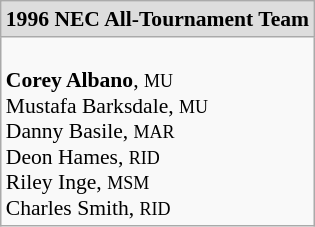<table class="wikitable" style="white-space:nowrap; font-size:90%;">
<tr>
<td colspan="7" style="text-align:center; background:#ddd;"><strong>1996 NEC  All-Tournament Team</strong></td>
</tr>
<tr>
<td><br><strong>Corey Albano</strong>, <small>MU</small><br>   
Mustafa Barksdale, <small>MU</small><br>
Danny Basile, <small>MAR</small><br>
Deon Hames, <small>RID</small><br>
Riley Inge, <small>MSM</small><br>
Charles Smith, <small>RID</small><br></td>
</tr>
</table>
